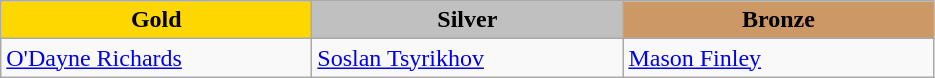<table class="wikitable" style="text-align:left">
<tr align="center">
<td width=200 bgcolor=gold><strong>Gold</strong></td>
<td width=200 bgcolor=silver><strong>Silver</strong></td>
<td width=200 bgcolor=CC9966><strong>Bronze</strong></td>
</tr>
<tr>
<td><a href='#'>O'Dayne Richards</a><br><em></em></td>
<td><a href='#'>Soslan Tsyrikhov</a><br><em></em></td>
<td><a href='#'>Mason Finley</a><br><em></em></td>
</tr>
</table>
